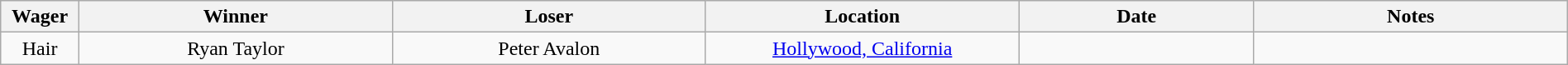<table class="wikitable" style="width:100%;">
<tr>
<th style="width:5%;">Wager</th>
<th style="width:20%;">Winner</th>
<th style="width:20%;">Loser</th>
<th style="width:20%;">Location</th>
<th style="width:15%;">Date</th>
<th style="width:20%;">Notes</th>
</tr>
<tr style="text-align:center;">
<td>Hair</td>
<td>Ryan Taylor</td>
<td>Peter Avalon</td>
<td><a href='#'>Hollywood, California</a></td>
<td></td>
<td></td>
</tr>
</table>
